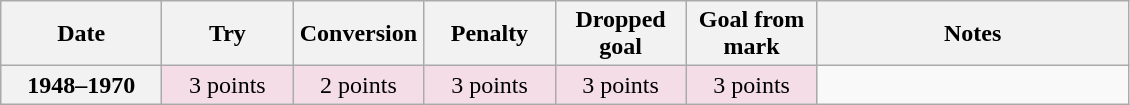<table class="wikitable">
<tr>
<th scope="col" width="100px">Date</th>
<th scope="col" width="80px">Try</th>
<th scope="col" width="80px">Conversion</th>
<th scope="col" width="80px">Penalty</th>
<th scope="col" width="80px">Dropped goal</th>
<th scope="col" width="80px">Goal from mark</th>
<th scope="col" width="200px">Notes<br></th>
</tr>
<tr style="text-align:center;  background:#F4DDE7;">
<th>1948–1970</th>
<td>3 points</td>
<td>2 points</td>
<td>3 points</td>
<td>3 points</td>
<td>3 points<br></td>
</tr>
</table>
